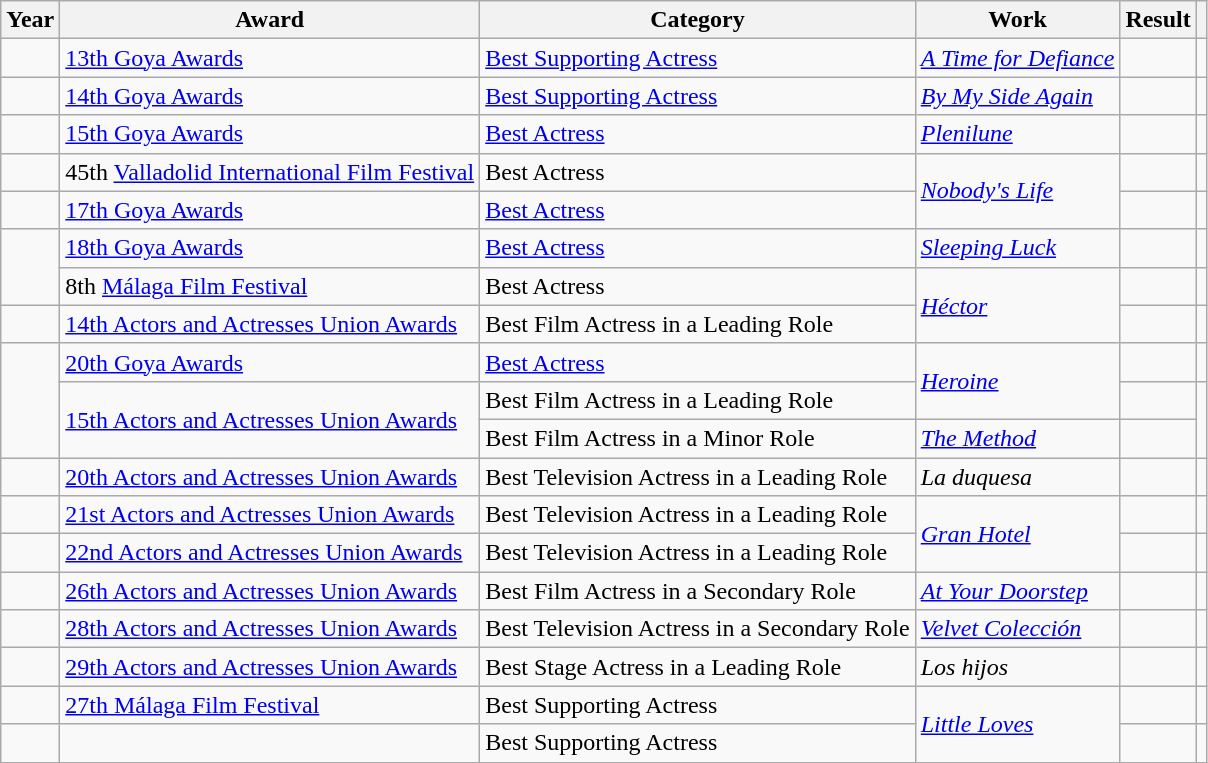<table class="wikitable sortable plainrowheaders">
<tr>
<th>Year</th>
<th>Award</th>
<th>Category</th>
<th>Work</th>
<th>Result</th>
<th scope="col" class="unsortable"></th>
</tr>
<tr>
<td></td>
<td><a href='#'>13th Goya Awards</a></td>
<td><a href='#'>Best Supporting Actress</a></td>
<td><em><a href='#'>A Time for Defiance</a></em></td>
<td></td>
<td></td>
</tr>
<tr>
<td></td>
<td><a href='#'>14th Goya Awards</a></td>
<td><a href='#'>Best Supporting Actress</a></td>
<td><em><a href='#'>By My Side Again</a></em></td>
<td></td>
<td></td>
</tr>
<tr>
<td></td>
<td><a href='#'>15th Goya Awards</a></td>
<td><a href='#'>Best Actress</a></td>
<td><em><a href='#'>Plenilune</a></em></td>
<td></td>
<td></td>
</tr>
<tr>
<td></td>
<td>45th <a href='#'>Valladolid International Film Festival</a></td>
<td>Best Actress</td>
<td rowspan = "2"><em><a href='#'>Nobody's Life</a></em></td>
<td></td>
<td></td>
</tr>
<tr>
<td></td>
<td><a href='#'>17th Goya Awards</a></td>
<td><a href='#'>Best Actress</a></td>
<td></td>
<td></td>
</tr>
<tr>
<td rowspan = "2"></td>
<td><a href='#'>18th Goya Awards</a></td>
<td><a href='#'>Best Actress</a></td>
<td><em><a href='#'>Sleeping Luck</a></em></td>
<td></td>
<td></td>
</tr>
<tr>
<td>8th <a href='#'>Málaga Film Festival</a></td>
<td>Best Actress</td>
<td rowspan = "2"><em><a href='#'>Héctor</a></em></td>
<td></td>
<td></td>
</tr>
<tr>
<td></td>
<td><a href='#'>14th Actors and Actresses Union Awards</a></td>
<td>Best Film Actress in a Leading Role</td>
<td></td>
<td></td>
</tr>
<tr>
<td rowspan = "3"></td>
<td><a href='#'>20th Goya Awards</a></td>
<td><a href='#'>Best Actress</a></td>
<td rowspan = "2"><em><a href='#'>Heroine</a></em></td>
<td></td>
<td></td>
</tr>
<tr>
<td rowspan = "2"><a href='#'>15th Actors and Actresses Union Awards</a></td>
<td>Best Film Actress in a Leading Role</td>
<td></td>
<td rowspan = "2"></td>
</tr>
<tr>
<td>Best Film Actress in a Minor Role</td>
<td><em><a href='#'>The Method</a></em></td>
<td></td>
</tr>
<tr>
<td></td>
<td><a href='#'>20th Actors and Actresses Union Awards</a></td>
<td>Best Television Actress in a Leading Role</td>
<td><em>La duquesa</em></td>
<td></td>
<td></td>
</tr>
<tr>
<td></td>
<td><a href='#'>21st Actors and Actresses Union Awards</a></td>
<td>Best Television Actress in a Leading Role</td>
<td rowspan = "2"><em><a href='#'>Gran Hotel</a></em></td>
<td></td>
<td></td>
</tr>
<tr>
<td></td>
<td><a href='#'>22nd Actors and Actresses Union Awards</a></td>
<td>Best Television Actress in a Leading Role</td>
<td></td>
<td></td>
</tr>
<tr>
<td></td>
<td><a href='#'>26th Actors and Actresses Union Awards</a></td>
<td>Best Film Actress in a Secondary Role</td>
<td><em><a href='#'>At Your Doorstep</a></em></td>
<td></td>
<td></td>
</tr>
<tr>
<td></td>
<td><a href='#'>28th Actors and Actresses Union Awards</a></td>
<td>Best Television Actress in a Secondary Role</td>
<td><em><a href='#'>Velvet Colección</a></em></td>
<td></td>
<td></td>
</tr>
<tr>
<td></td>
<td><a href='#'>29th Actors and Actresses Union Awards</a></td>
<td>Best Stage Actress in a Leading Role</td>
<td><em>Los hijos</em></td>
<td></td>
<td></td>
</tr>
<tr>
<td></td>
<td><a href='#'>27th Málaga Film Festival</a></td>
<td>Best Supporting Actress</td>
<td rowspan = "2"><em><a href='#'>Little Loves</a></em></td>
<td></td>
<td></td>
</tr>
<tr>
<td></td>
<td></td>
<td>Best Supporting Actress</td>
<td></td>
<td></td>
</tr>
</table>
